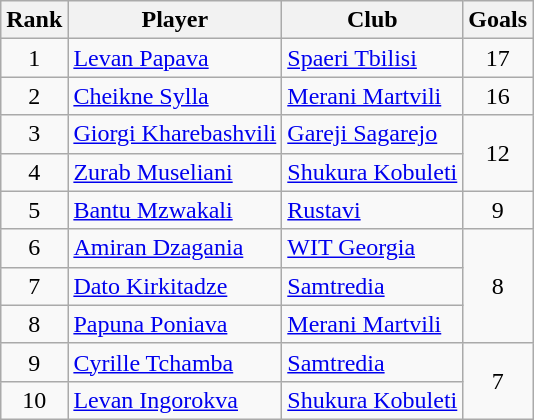<table class="wikitable" style="text-align:center">
<tr>
<th>Rank</th>
<th>Player</th>
<th>Club</th>
<th>Goals</th>
</tr>
<tr>
<td>1</td>
<td align="left"> <a href='#'>Levan Papava</a></td>
<td align="left"><a href='#'>Spaeri Tbilisi</a></td>
<td>17</td>
</tr>
<tr>
<td>2</td>
<td align="left"> <a href='#'>Cheikne Sylla</a></td>
<td align="left"><a href='#'>Merani Martvili</a></td>
<td>16</td>
</tr>
<tr>
<td>3</td>
<td align="left"> <a href='#'>Giorgi Kharebashvili</a></td>
<td align="left"><a href='#'>Gareji Sagarejo</a></td>
<td rowspan=2>12</td>
</tr>
<tr>
<td>4</td>
<td align="left"> <a href='#'>Zurab Museliani</a></td>
<td align="left"><a href='#'>Shukura Kobuleti</a></td>
</tr>
<tr>
<td>5</td>
<td align="left"> <a href='#'>Bantu Mzwakali</a></td>
<td align="left"><a href='#'>Rustavi</a></td>
<td>9</td>
</tr>
<tr>
<td>6</td>
<td align="left"> <a href='#'>Amiran Dzagania</a></td>
<td align="left"><a href='#'>WIT Georgia</a></td>
<td rowspan='3'>8</td>
</tr>
<tr>
<td>7</td>
<td align="left"> <a href='#'>Dato Kirkitadze</a></td>
<td align="left"><a href='#'>Samtredia</a></td>
</tr>
<tr>
<td>8</td>
<td align="left"> <a href='#'>Papuna Poniava</a></td>
<td align="left"><a href='#'>Merani Martvili</a></td>
</tr>
<tr>
<td>9</td>
<td align="left"> <a href='#'>Cyrille Tchamba</a></td>
<td align="left"><a href='#'>Samtredia</a></td>
<td rowspan=2>7</td>
</tr>
<tr>
<td>10</td>
<td align="left"> <a href='#'>Levan Ingorokva</a></td>
<td align="left"><a href='#'>Shukura Kobuleti</a></td>
</tr>
</table>
